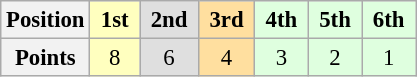<table class="wikitable" style="font-size:95%; text-align:center">
<tr>
<th>Position</th>
<td style="background:#ffffbf;"> <strong>1st</strong> </td>
<td style="background:#dfdfdf;"> <strong>2nd</strong> </td>
<td style="background:#ffdf9f;"> <strong>3rd</strong> </td>
<td style="background:#dfffdf;"> <strong>4th</strong> </td>
<td style="background:#dfffdf;"> <strong>5th</strong> </td>
<td style="background:#dfffdf;"> <strong>6th</strong> </td>
</tr>
<tr>
<th>Points</th>
<td style="background:#ffffbf;">8</td>
<td style="background:#dfdfdf;">6</td>
<td style="background:#ffdf9f;">4</td>
<td style="background:#dfffdf;">3</td>
<td style="background:#dfffdf;">2</td>
<td style="background:#dfffdf;">1</td>
</tr>
</table>
